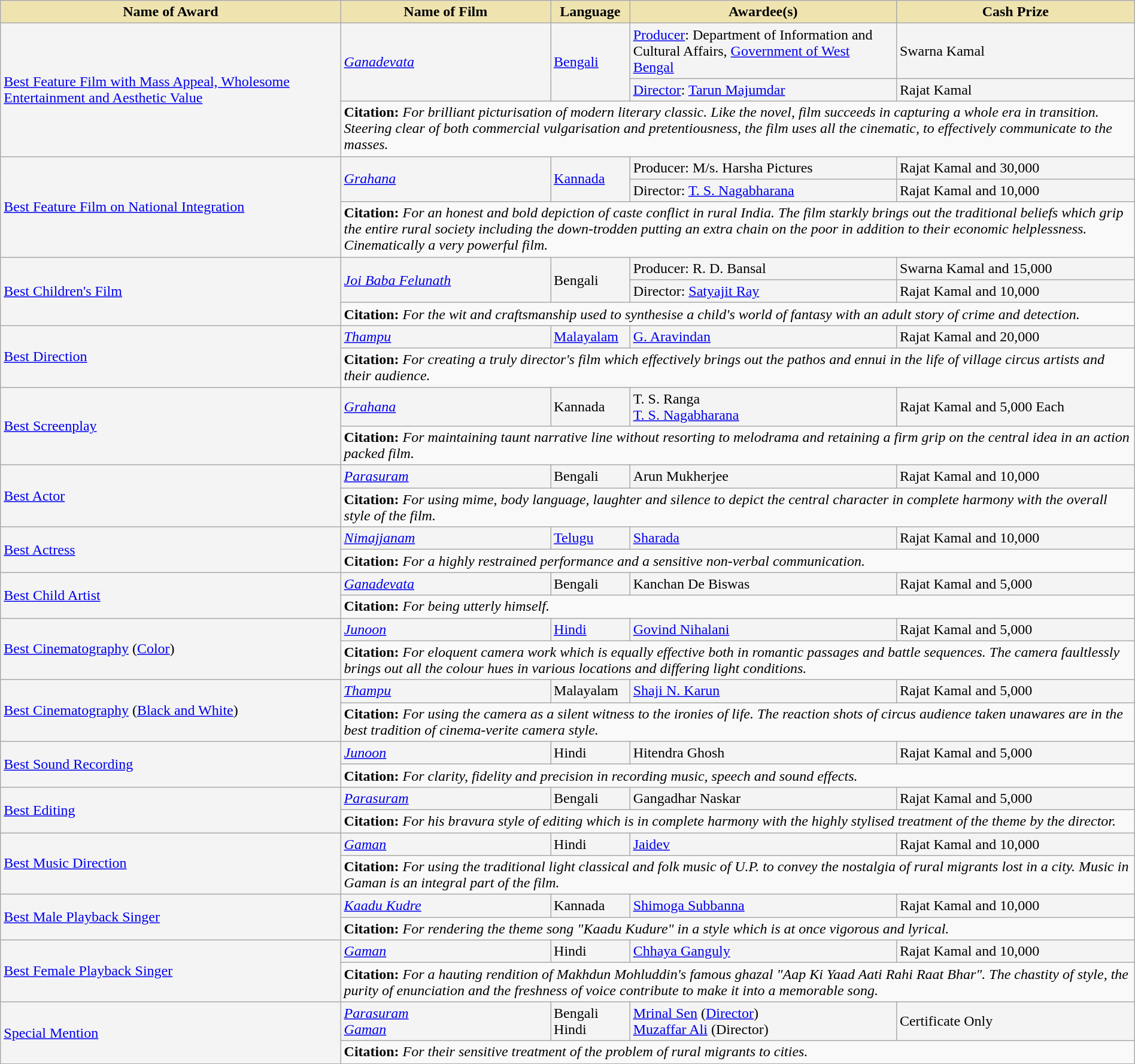<table class="wikitable" style="width:100%;">
<tr>
<th style="background-color:#EFE4B0;width:30%;">Name of Award</th>
<th style="background-color:#EFE4B0;width:18.5%;">Name of Film</th>
<th style="background-color:#EFE4B0;width:7%;">Language</th>
<th style="background-color:#EFE4B0;width:23.5%;">Awardee(s)</th>
<th style="background-color:#EFE4B0;width:21%;">Cash Prize</th>
</tr>
<tr style="background-color:#F4F4F4">
<td rowspan="3"><a href='#'>Best Feature Film with Mass Appeal, Wholesome Entertainment and Aesthetic Value</a></td>
<td rowspan="2"><em><a href='#'>Ganadevata</a></em></td>
<td rowspan="2"><a href='#'>Bengali</a></td>
<td><a href='#'>Producer</a>: Department of Information and Cultural Affairs, <a href='#'>Government of West Bengal</a></td>
<td>Swarna Kamal</td>
</tr>
<tr style="background-color:#F4F4F4">
<td><a href='#'>Director</a>: <a href='#'>Tarun Majumdar</a></td>
<td>Rajat Kamal</td>
</tr>
<tr style="background-color:#F9F9F9">
<td colspan="4"><strong>Citation:</strong> <em>For brilliant picturisation of modern literary classic. Like the novel, film succeeds in capturing a whole era in transition. Steering clear of both commercial vulgarisation and pretentiousness, the film uses all the cinematic, to effectively communicate to the masses.</em></td>
</tr>
<tr style="background-color:#F4F4F4">
<td rowspan="3"><a href='#'>Best Feature Film on National Integration</a></td>
<td rowspan="2"><em><a href='#'>Grahana</a></em></td>
<td rowspan="2"><a href='#'>Kannada</a></td>
<td>Producer: M/s. Harsha Pictures</td>
<td>Rajat Kamal and 30,000</td>
</tr>
<tr style="background-color:#F4F4F4">
<td>Director: <a href='#'>T. S. Nagabharana</a></td>
<td>Rajat Kamal and 10,000</td>
</tr>
<tr style="background-color:#F9F9F9">
<td colspan="4"><strong>Citation:</strong> <em>For an honest and bold depiction of caste conflict in rural India. The film starkly brings out the traditional beliefs which grip the entire rural society including the down-trodden putting an extra chain on the poor in addition to their economic helplessness. Cinematically a very powerful film.</em></td>
</tr>
<tr style="background-color:#F4F4F4">
<td rowspan="3"><a href='#'>Best Children's Film</a></td>
<td rowspan="2"><em><a href='#'>Joi Baba Felunath</a></em></td>
<td rowspan="2">Bengali</td>
<td>Producer: R. D. Bansal</td>
<td>Swarna Kamal and 15,000</td>
</tr>
<tr style="background-color:#F4F4F4">
<td>Director: <a href='#'>Satyajit Ray</a></td>
<td>Rajat Kamal and 10,000</td>
</tr>
<tr style="background-color:#F9F9F9">
<td colspan="4"><strong>Citation:</strong> <em>For the wit and craftsmanship used to synthesise a child's world of fantasy with an adult story of crime and detection.</em></td>
</tr>
<tr style="background-color:#F4F4F4">
<td rowspan="2"><a href='#'>Best Direction</a></td>
<td><em><a href='#'>Thampu</a></em></td>
<td><a href='#'>Malayalam</a></td>
<td><a href='#'>G. Aravindan</a></td>
<td>Rajat Kamal and 20,000</td>
</tr>
<tr style="background-color:#F9F9F9">
<td colspan="4"><strong>Citation:</strong> <em>For creating a truly director's film which effectively brings out the pathos and ennui in the life of village circus artists and their audience.</em></td>
</tr>
<tr style="background-color:#F4F4F4">
<td rowspan="2"><a href='#'>Best Screenplay</a></td>
<td><em><a href='#'>Grahana</a></em></td>
<td>Kannada</td>
<td>T. S. Ranga<br><a href='#'>T. S. Nagabharana</a></td>
<td>Rajat Kamal and 5,000 Each</td>
</tr>
<tr style="background-color:#F9F9F9">
<td colspan="4"><strong>Citation:</strong> <em>For maintaining taunt narrative line without resorting to melodrama and retaining a firm grip on the central idea in an action packed film.</em></td>
</tr>
<tr style="background-color:#F4F4F4">
<td rowspan="2"><a href='#'>Best Actor</a></td>
<td><em><a href='#'>Parasuram</a></em></td>
<td>Bengali</td>
<td>Arun Mukherjee</td>
<td>Rajat Kamal and 10,000</td>
</tr>
<tr style="background-color:#F9F9F9">
<td colspan="4"><strong>Citation:</strong> <em>For using mime, body language, laughter and silence to depict the central character in complete harmony with the overall style of the film.</em></td>
</tr>
<tr style="background-color:#F4F4F4">
<td rowspan="2"><a href='#'>Best Actress</a></td>
<td><em><a href='#'>Nimajjanam</a></em></td>
<td><a href='#'>Telugu</a></td>
<td><a href='#'>Sharada</a></td>
<td>Rajat Kamal and 10,000</td>
</tr>
<tr style="background-color:#F9F9F9">
<td colspan="4"><strong>Citation:</strong> <em>For a highly restrained performance and a sensitive non-verbal communication.</em></td>
</tr>
<tr style="background-color:#F4F4F4">
<td rowspan="2"><a href='#'>Best Child Artist</a></td>
<td><em><a href='#'>Ganadevata</a></em></td>
<td>Bengali</td>
<td>Kanchan De Biswas</td>
<td>Rajat Kamal and 5,000</td>
</tr>
<tr style="background-color:#F9F9F9">
<td colspan="4"><strong>Citation:</strong> <em>For being utterly himself.</em></td>
</tr>
<tr style="background-color:#F4F4F4">
<td rowspan="2"><a href='#'>Best Cinematography</a> (<a href='#'>Color</a>)</td>
<td><em><a href='#'>Junoon</a></em></td>
<td><a href='#'>Hindi</a></td>
<td><a href='#'>Govind Nihalani</a></td>
<td>Rajat Kamal and 5,000</td>
</tr>
<tr style="background-color:#F9F9F9">
<td colspan="4"><strong>Citation:</strong> <em>For eloquent camera work which is equally effective both in romantic passages and battle sequences. The camera faultlessly brings out all the colour hues in various locations and differing light conditions.</em></td>
</tr>
<tr style="background-color:#F4F4F4">
<td rowspan="2"><a href='#'>Best Cinematography</a> (<a href='#'>Black and White</a>)</td>
<td><em><a href='#'>Thampu</a></em></td>
<td>Malayalam</td>
<td><a href='#'>Shaji N. Karun</a></td>
<td>Rajat Kamal and 5,000</td>
</tr>
<tr style="background-color:#F9F9F9">
<td colspan="4"><strong>Citation:</strong> <em>For using the camera as a silent witness to the ironies of life. The reaction shots of circus audience taken unawares are in the best tradition of cinema-verite camera style.</em></td>
</tr>
<tr style="background-color:#F4F4F4">
<td rowspan="2"><a href='#'>Best Sound Recording</a></td>
<td><em><a href='#'>Junoon</a></em></td>
<td>Hindi</td>
<td>Hitendra Ghosh</td>
<td>Rajat Kamal and 5,000</td>
</tr>
<tr style="background-color:#F9F9F9">
<td colspan="4"><strong>Citation:</strong> <em>For clarity, fidelity and precision in recording music, speech and sound effects.</em></td>
</tr>
<tr style="background-color:#F4F4F4">
<td rowspan="2"><a href='#'>Best Editing</a></td>
<td><em><a href='#'>Parasuram</a></em></td>
<td>Bengali</td>
<td>Gangadhar Naskar</td>
<td>Rajat Kamal and 5,000</td>
</tr>
<tr style="background-color:#F9F9F9">
<td colspan="4"><strong>Citation:</strong> <em>For his bravura style of editing which is in complete harmony with the highly stylised treatment of the theme by the director.</em></td>
</tr>
<tr style="background-color:#F4F4F4">
<td rowspan="2"><a href='#'>Best Music Direction</a></td>
<td><em><a href='#'>Gaman</a></em></td>
<td>Hindi</td>
<td><a href='#'>Jaidev</a></td>
<td>Rajat Kamal and 10,000</td>
</tr>
<tr style="background-color:#F9F9F9">
<td colspan="4"><strong>Citation:</strong> <em>For using the traditional light classical and folk music of U.P. to convey the nostalgia of rural migrants lost in a city. Music in Gaman is an integral part of the film.</em></td>
</tr>
<tr style="background-color:#F4F4F4">
<td rowspan="2"><a href='#'>Best Male Playback Singer</a></td>
<td><em><a href='#'>Kaadu Kudre</a></em><br></td>
<td>Kannada</td>
<td><a href='#'>Shimoga Subbanna</a></td>
<td>Rajat Kamal and 10,000</td>
</tr>
<tr style="background-color:#F9F9F9">
<td colspan="4"><strong>Citation:</strong> <em>For rendering the theme song "Kaadu Kudure" in a style which is at once vigorous and lyrical.</em></td>
</tr>
<tr style="background-color:#F4F4F4">
<td rowspan="2"><a href='#'>Best Female Playback Singer</a></td>
<td><em><a href='#'>Gaman</a></em><br></td>
<td>Hindi</td>
<td><a href='#'>Chhaya Ganguly</a></td>
<td>Rajat Kamal and 10,000</td>
</tr>
<tr style="background-color:#F9F9F9">
<td colspan="4"><strong>Citation:</strong> <em>For a hauting rendition of Makhdun Mohluddin's famous ghazal "Aap Ki Yaad Aati Rahi Raat Bhar". The chastity of style, the purity of enunciation and the freshness of voice contribute to make it into a memorable song.</em></td>
</tr>
<tr style="background-color:#F4F4F4">
<td rowspan="2"><a href='#'>Special Mention</a></td>
<td><em><a href='#'>Parasuram</a></em><br><em><a href='#'>Gaman</a></em></td>
<td>Bengali<br>Hindi</td>
<td><a href='#'>Mrinal Sen</a> (<a href='#'>Director</a>)<br><a href='#'>Muzaffar Ali</a> (Director)</td>
<td>Certificate Only</td>
</tr>
<tr style="background-color:#F9F9F9">
<td colspan="4"><strong>Citation:</strong> <em>For their sensitive treatment of the problem of rural migrants to cities.</em></td>
</tr>
</table>
